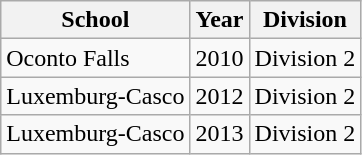<table class="wikitable">
<tr>
<th>School</th>
<th>Year</th>
<th>Division</th>
</tr>
<tr>
<td>Oconto Falls</td>
<td>2010</td>
<td>Division 2</td>
</tr>
<tr>
<td>Luxemburg-Casco</td>
<td>2012</td>
<td>Division 2</td>
</tr>
<tr>
<td>Luxemburg-Casco</td>
<td>2013</td>
<td>Division 2</td>
</tr>
</table>
